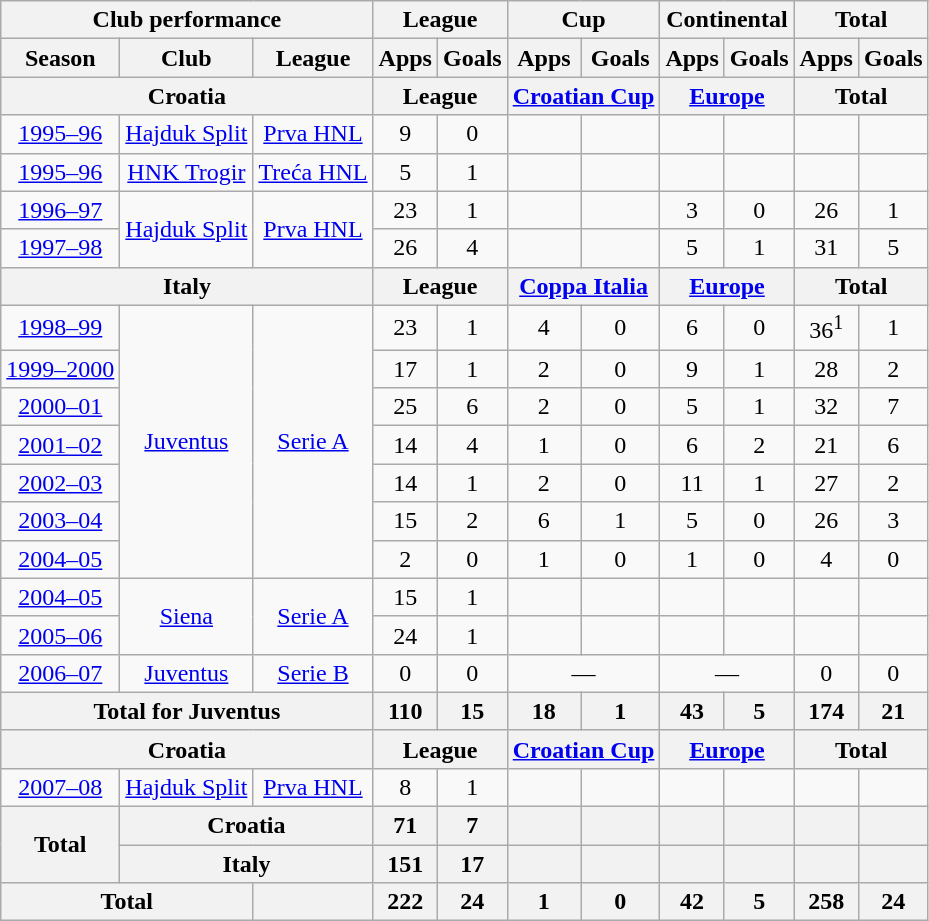<table class="wikitable" style="text-align:center">
<tr>
<th colspan=3>Club performance</th>
<th colspan=2>League</th>
<th colspan=2>Cup</th>
<th colspan=2>Continental</th>
<th colspan=2>Total</th>
</tr>
<tr>
<th>Season</th>
<th>Club</th>
<th>League</th>
<th>Apps</th>
<th>Goals</th>
<th>Apps</th>
<th>Goals</th>
<th>Apps</th>
<th>Goals</th>
<th>Apps</th>
<th>Goals</th>
</tr>
<tr>
<th colspan=3>Croatia</th>
<th colspan=2>League</th>
<th colspan=2><a href='#'>Croatian Cup</a></th>
<th colspan=2><a href='#'>Europe</a></th>
<th colspan=2>Total</th>
</tr>
<tr>
<td><a href='#'>1995–96</a></td>
<td><a href='#'>Hajduk Split</a></td>
<td><a href='#'>Prva HNL</a></td>
<td>9</td>
<td>0</td>
<td></td>
<td></td>
<td></td>
<td></td>
<td></td>
<td></td>
</tr>
<tr>
<td><a href='#'>1995–96</a></td>
<td><a href='#'>HNK Trogir</a></td>
<td><a href='#'>Treća HNL</a></td>
<td>5</td>
<td>1</td>
<td></td>
<td></td>
<td></td>
<td></td>
<td></td>
<td></td>
</tr>
<tr>
<td><a href='#'>1996–97</a></td>
<td rowspan=2><a href='#'>Hajduk Split</a></td>
<td rowspan=2><a href='#'>Prva HNL</a></td>
<td>23</td>
<td>1</td>
<td></td>
<td></td>
<td>3</td>
<td>0</td>
<td>26</td>
<td>1</td>
</tr>
<tr>
<td><a href='#'>1997–98</a></td>
<td>26</td>
<td>4</td>
<td></td>
<td></td>
<td>5</td>
<td>1</td>
<td>31</td>
<td>5</td>
</tr>
<tr>
<th colspan=3>Italy</th>
<th colspan=2>League</th>
<th colspan=2><a href='#'>Coppa Italia</a></th>
<th colspan=2><a href='#'>Europe</a></th>
<th colspan=2>Total</th>
</tr>
<tr>
<td><a href='#'>1998–99</a></td>
<td rowspan=7><a href='#'>Juventus</a></td>
<td rowspan=7><a href='#'>Serie A</a></td>
<td>23</td>
<td>1</td>
<td>4</td>
<td>0</td>
<td>6</td>
<td>0</td>
<td>36<sup>1</sup></td>
<td>1</td>
</tr>
<tr>
<td><a href='#'>1999–2000</a></td>
<td>17</td>
<td>1</td>
<td>2</td>
<td>0</td>
<td>9</td>
<td>1</td>
<td>28</td>
<td>2</td>
</tr>
<tr>
<td><a href='#'>2000–01</a></td>
<td>25</td>
<td>6</td>
<td>2</td>
<td>0</td>
<td>5</td>
<td>1</td>
<td>32</td>
<td>7</td>
</tr>
<tr>
<td><a href='#'>2001–02</a></td>
<td>14</td>
<td>4</td>
<td>1</td>
<td>0</td>
<td>6</td>
<td>2</td>
<td>21</td>
<td>6</td>
</tr>
<tr>
<td><a href='#'>2002–03</a></td>
<td>14</td>
<td>1</td>
<td>2</td>
<td>0</td>
<td>11</td>
<td>1</td>
<td>27</td>
<td>2</td>
</tr>
<tr>
<td><a href='#'>2003–04</a></td>
<td>15</td>
<td>2</td>
<td>6</td>
<td>1</td>
<td>5</td>
<td>0</td>
<td>26</td>
<td>3</td>
</tr>
<tr>
<td><a href='#'>2004–05</a></td>
<td>2</td>
<td>0</td>
<td>1</td>
<td>0</td>
<td>1</td>
<td>0</td>
<td>4</td>
<td>0</td>
</tr>
<tr>
<td><a href='#'>2004–05</a></td>
<td rowspan=2><a href='#'>Siena</a></td>
<td rowspan=2><a href='#'>Serie A</a></td>
<td>15</td>
<td>1</td>
<td></td>
<td></td>
<td></td>
<td></td>
<td></td>
<td></td>
</tr>
<tr>
<td><a href='#'>2005–06</a></td>
<td>24</td>
<td>1</td>
<td></td>
<td></td>
<td></td>
<td></td>
<td></td>
<td></td>
</tr>
<tr>
<td><a href='#'>2006–07</a></td>
<td><a href='#'>Juventus</a></td>
<td><a href='#'>Serie B</a></td>
<td>0</td>
<td>0</td>
<td colspan=2>—</td>
<td colspan=2>—</td>
<td>0</td>
<td>0</td>
</tr>
<tr>
<th colspan=3>Total for Juventus</th>
<th>110</th>
<th>15</th>
<th>18</th>
<th>1</th>
<th>43</th>
<th>5</th>
<th>174</th>
<th>21</th>
</tr>
<tr>
<th colspan=3>Croatia</th>
<th colspan=2>League</th>
<th colspan=2><a href='#'>Croatian Cup</a></th>
<th colspan=2><a href='#'>Europe</a></th>
<th colspan=2>Total</th>
</tr>
<tr>
<td><a href='#'>2007–08</a></td>
<td><a href='#'>Hajduk Split</a></td>
<td><a href='#'>Prva HNL</a></td>
<td>8</td>
<td>1</td>
<td></td>
<td></td>
<td></td>
<td></td>
<td></td>
<td></td>
</tr>
<tr>
<th rowspan=2>Total</th>
<th colspan=2>Croatia</th>
<th>71</th>
<th>7</th>
<th></th>
<th></th>
<th></th>
<th></th>
<th></th>
<th></th>
</tr>
<tr>
<th colspan=2>Italy</th>
<th>151</th>
<th>17</th>
<th></th>
<th></th>
<th></th>
<th></th>
<th></th>
<th></th>
</tr>
<tr>
<th colspan=2>Total</th>
<th></th>
<th>222</th>
<th>24</th>
<th>1</th>
<th>0</th>
<th>42</th>
<th>5</th>
<th>258</th>
<th>24</th>
</tr>
</table>
